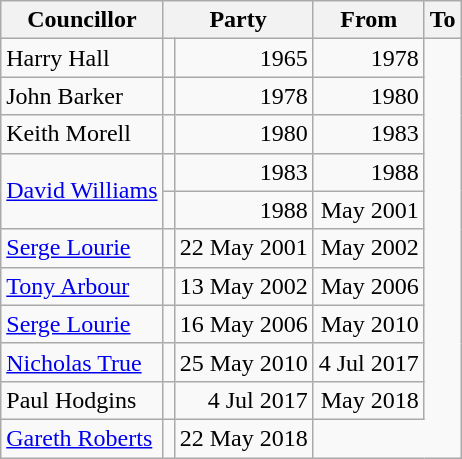<table class=wikitable>
<tr>
<th>Councillor</th>
<th colspan=2>Party</th>
<th>From</th>
<th>To</th>
</tr>
<tr>
<td>Harry Hall</td>
<td></td>
<td align=right>1965</td>
<td align=right>1978</td>
</tr>
<tr>
<td>John Barker</td>
<td></td>
<td align=right>1978</td>
<td align=right>1980</td>
</tr>
<tr>
<td>Keith Morell</td>
<td></td>
<td align=right>1980</td>
<td align=right>1983</td>
</tr>
<tr>
<td rowspan=2><a href='#'>David Williams</a></td>
<td></td>
<td align=right>1983</td>
<td align=right>1988</td>
</tr>
<tr>
<td></td>
<td align=right>1988</td>
<td align=right>May 2001</td>
</tr>
<tr>
<td><a href='#'>Serge Lourie</a></td>
<td></td>
<td align=right>22 May 2001</td>
<td align=right>May 2002</td>
</tr>
<tr>
<td><a href='#'>Tony Arbour</a></td>
<td></td>
<td align=right>13 May 2002</td>
<td align=right>May 2006</td>
</tr>
<tr>
<td><a href='#'>Serge Lourie</a></td>
<td></td>
<td align=right>16 May 2006</td>
<td align=right>May 2010</td>
</tr>
<tr>
<td><a href='#'>Nicholas True</a></td>
<td></td>
<td align=right>25 May 2010</td>
<td align=right>4 Jul 2017</td>
</tr>
<tr>
<td>Paul Hodgins</td>
<td></td>
<td align=right>4 Jul 2017</td>
<td align=right>May 2018</td>
</tr>
<tr>
<td><a href='#'>Gareth Roberts</a></td>
<td></td>
<td align=right>22 May 2018</td>
</tr>
</table>
